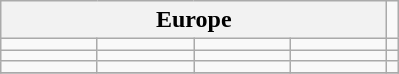<table class="wikitable">
<tr>
<th colspan="4" width="250">Europe</th>
</tr>
<tr>
<td></td>
<td></td>
<td></td>
<td></td>
<td></td>
</tr>
<tr>
<td></td>
<td></td>
<td></td>
<td></td>
<td></td>
</tr>
<tr>
<td></td>
<td></td>
<td></td>
<td></td>
<td></td>
</tr>
<tr>
</tr>
</table>
